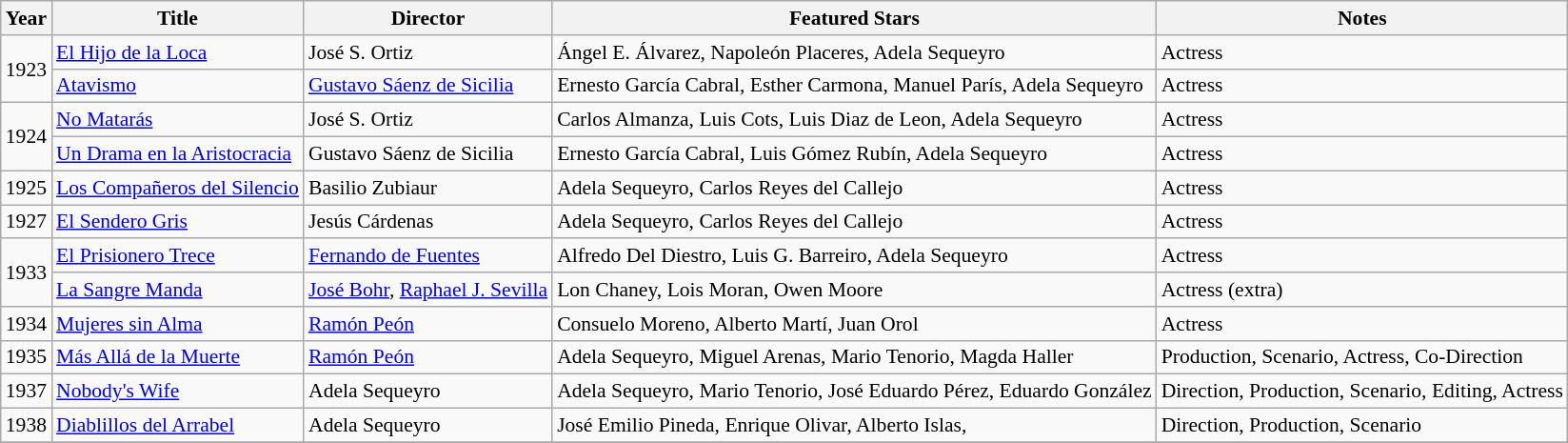<table class="wikitable" style="font-size:90%">
<tr>
<th>Year</th>
<th>Title</th>
<th>Director</th>
<th>Featured Stars</th>
<th>Notes</th>
</tr>
<tr>
<td rowspan=2>1923</td>
<td><a href='#'>El Hijo de la Loca</a></td>
<td>José S. Ortiz</td>
<td>Ángel E. Álvarez, Napoleón Placeres, Adela Sequeyro</td>
<td>Actress</td>
</tr>
<tr>
<td><a href='#'>Atavismo</a></td>
<td><a href='#'>Gustavo Sáenz de Sicilia</a></td>
<td>Ernesto García Cabral, Esther Carmona, Manuel París, Adela Sequeyro</td>
<td>Actress</td>
</tr>
<tr>
<td rowspan=2>1924</td>
<td><a href='#'>No Matarás</a></td>
<td>José S. Ortiz</td>
<td>Carlos Almanza, Luis Cots, Luis Diaz de Leon, Adela Sequeyro</td>
<td>Actress</td>
</tr>
<tr>
<td><a href='#'>Un Drama en la Aristocracia</a></td>
<td>Gustavo Sáenz de Sicilia</td>
<td>Ernesto García Cabral, Luis Gómez Rubín, Adela Sequeyro</td>
<td>Actress</td>
</tr>
<tr>
<td>1925</td>
<td><a href='#'>Los Compañeros del Silencio</a></td>
<td>Basilio Zubiaur</td>
<td>Adela Sequeyro, Carlos Reyes del Callejo</td>
<td>Actress</td>
</tr>
<tr>
<td>1927</td>
<td><a href='#'>El Sendero Gris</a></td>
<td>Jesús Cárdenas</td>
<td>Adela Sequeyro, Carlos Reyes del Callejo</td>
<td>Actress</td>
</tr>
<tr>
<td rowspan=2>1933</td>
<td><a href='#'>El Prisionero Trece</a></td>
<td><a href='#'>Fernando de Fuentes</a></td>
<td>Alfredo Del Diestro, Luis G. Barreiro, Adela Sequeyro</td>
<td>Actress</td>
</tr>
<tr>
<td><a href='#'>La Sangre Manda</a></td>
<td><a href='#'>José Bohr</a>, <a href='#'>Raphael J. Sevilla</a></td>
<td>Lon Chaney, Lois Moran, Owen Moore</td>
<td>Actress (extra)</td>
</tr>
<tr>
<td>1934</td>
<td><a href='#'>Mujeres sin Alma</a></td>
<td><a href='#'>Ramón Peón</a></td>
<td>Consuelo Moreno, Alberto Martí, Juan Orol</td>
<td>Actress</td>
</tr>
<tr>
<td>1935</td>
<td><a href='#'>Más Allá de la Muerte</a></td>
<td><a href='#'>Ramón Peón</a></td>
<td>Adela Sequeyro, Miguel Arenas, Mario Tenorio, Magda Haller</td>
<td>Production, Scenario, Actress, Co-Direction</td>
</tr>
<tr>
<td>1937</td>
<td><a href='#'>Nobody's Wife</a></td>
<td>Adela Sequeyro</td>
<td>Adela Sequeyro, Mario Tenorio, José Eduardo Pérez, Eduardo González</td>
<td>Direction, Production, Scenario, Editing, Actress</td>
</tr>
<tr>
<td>1938</td>
<td><a href='#'>Diablillos del Arrabel</a></td>
<td>Adela Sequeyro</td>
<td>José Emilio Pineda, Enrique Olivar, Alberto Islas,</td>
<td>Direction, Production, Scenario</td>
</tr>
<tr>
</tr>
</table>
